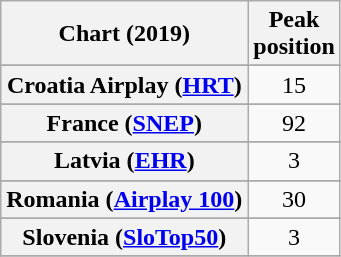<table class="wikitable sortable plainrowheaders" style="text-align:center">
<tr>
<th scope="col">Chart (2019)</th>
<th scope="col">Peak<br> position</th>
</tr>
<tr>
</tr>
<tr>
</tr>
<tr>
</tr>
<tr>
<th scope="row">Croatia Airplay (<a href='#'>HRT</a>)</th>
<td>15</td>
</tr>
<tr>
</tr>
<tr>
</tr>
<tr>
<th scope="row">France (<a href='#'>SNEP</a>)</th>
<td>92</td>
</tr>
<tr>
</tr>
<tr>
</tr>
<tr>
</tr>
<tr>
<th scope="row">Latvia (<a href='#'>EHR</a>)</th>
<td>3</td>
</tr>
<tr>
</tr>
<tr>
</tr>
<tr>
</tr>
<tr>
</tr>
<tr>
<th scope="row">Romania (<a href='#'>Airplay 100</a>)</th>
<td>30</td>
</tr>
<tr>
</tr>
<tr>
<th scope="row">Slovenia (<a href='#'>SloTop50</a>)</th>
<td>3</td>
</tr>
<tr>
</tr>
</table>
